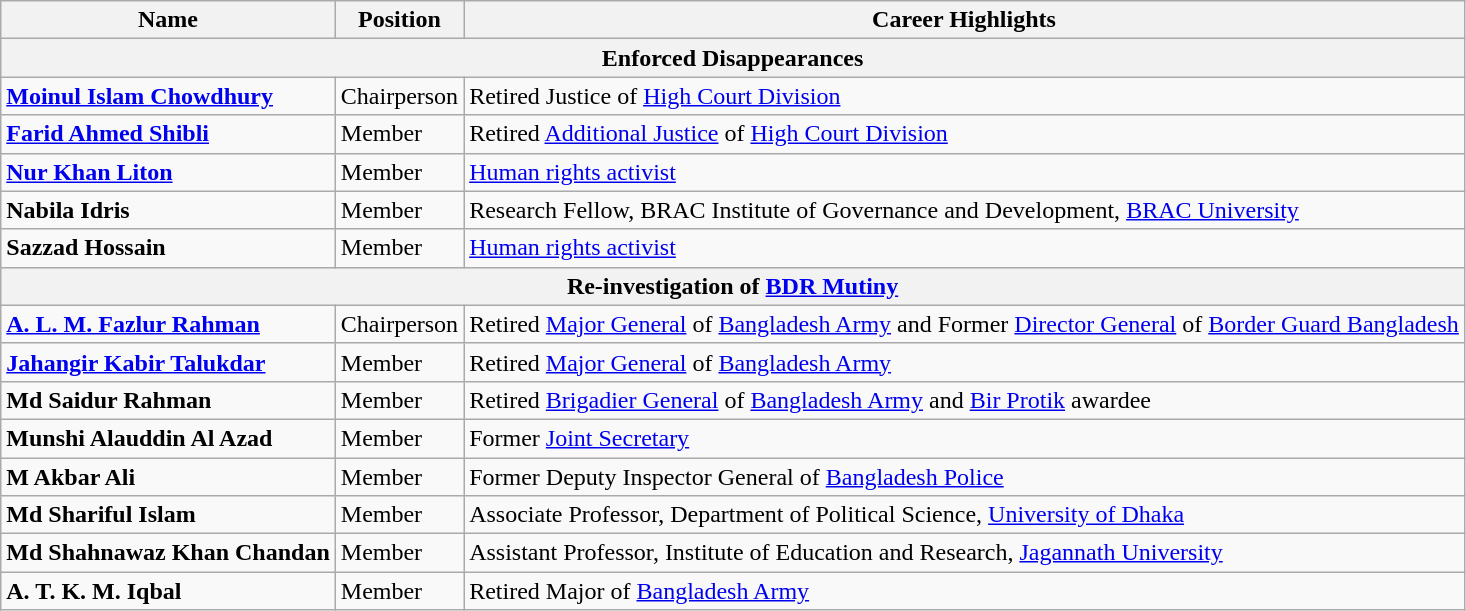<table class="wikitable">
<tr>
<th>Name</th>
<th>Position</th>
<th>Career Highlights</th>
</tr>
<tr>
<th colspan="3">Enforced Disappearances</th>
</tr>
<tr>
<td><strong><a href='#'>Moinul Islam Chowdhury</a></strong></td>
<td>Chairperson</td>
<td>Retired Justice of <a href='#'>High Court Division</a></td>
</tr>
<tr>
<td><strong><a href='#'>Farid Ahmed Shibli</a></strong></td>
<td>Member</td>
<td>Retired <a href='#'>Additional Justice</a> of <a href='#'>High Court Division</a></td>
</tr>
<tr>
<td><strong><a href='#'>Nur Khan Liton</a></strong></td>
<td>Member</td>
<td><a href='#'>Human rights activist</a></td>
</tr>
<tr>
<td><strong>Nabila Idris</strong></td>
<td>Member</td>
<td>Research Fellow, BRAC Institute of Governance and Development, <a href='#'>BRAC University</a></td>
</tr>
<tr>
<td><strong>Sazzad Hossain</strong></td>
<td>Member</td>
<td><a href='#'>Human rights activist</a></td>
</tr>
<tr>
<th colspan="3">Re-investigation of <a href='#'>BDR Mutiny</a></th>
</tr>
<tr>
<td><strong><a href='#'>A. L. M. Fazlur Rahman</a></strong></td>
<td>Chairperson</td>
<td>Retired <a href='#'>Major General</a> of <a href='#'>Bangladesh Army</a> and Former <a href='#'>Director General</a> of <a href='#'>Border Guard Bangladesh</a></td>
</tr>
<tr>
<td><strong><a href='#'>Jahangir Kabir Talukdar</a></strong></td>
<td>Member</td>
<td>Retired <a href='#'>Major General</a> of <a href='#'>Bangladesh Army</a></td>
</tr>
<tr>
<td><strong>Md Saidur Rahman</strong></td>
<td>Member</td>
<td>Retired <a href='#'>Brigadier General</a> of <a href='#'>Bangladesh Army</a> and <a href='#'>Bir Protik</a> awardee</td>
</tr>
<tr>
<td><strong>Munshi Alauddin Al Azad</strong></td>
<td>Member</td>
<td>Former <a href='#'>Joint Secretary</a></td>
</tr>
<tr>
<td><strong>M Akbar Ali</strong></td>
<td>Member</td>
<td>Former Deputy Inspector General of <a href='#'>Bangladesh Police</a></td>
</tr>
<tr>
<td><strong>Md Shariful Islam</strong></td>
<td>Member</td>
<td>Associate Professor, Department of Political Science, <a href='#'>University of Dhaka</a></td>
</tr>
<tr>
<td><strong>Md Shahnawaz Khan Chandan</strong></td>
<td>Member</td>
<td>Assistant Professor, Institute of Education and Research, <a href='#'>Jagannath University</a></td>
</tr>
<tr>
<td><strong>A. T. K. M. Iqbal</strong></td>
<td>Member</td>
<td>Retired Major of <a href='#'>Bangladesh Army</a></td>
</tr>
</table>
